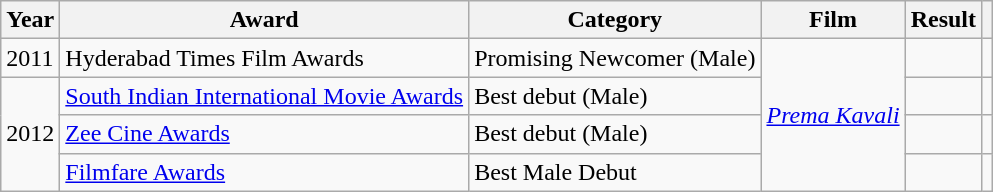<table class="wikitable sortable">
<tr>
<th>Year</th>
<th>Award</th>
<th>Category</th>
<th>Film</th>
<th>Result</th>
<th class="unsortable"></th>
</tr>
<tr>
<td>2011</td>
<td>Hyderabad Times Film Awards</td>
<td>Promising Newcomer (Male)</td>
<td rowspan="4"><em><a href='#'>Prema Kavali</a></em></td>
<td></td>
<td></td>
</tr>
<tr>
<td rowspan="3">2012</td>
<td><a href='#'>South Indian International Movie Awards</a></td>
<td>Best debut (Male)</td>
<td></td>
<td></td>
</tr>
<tr>
<td><a href='#'>Zee Cine Awards</a></td>
<td>Best debut (Male)</td>
<td></td>
<td></td>
</tr>
<tr>
<td><a href='#'>Filmfare Awards</a></td>
<td>Best Male Debut</td>
<td></td>
<td></td>
</tr>
</table>
